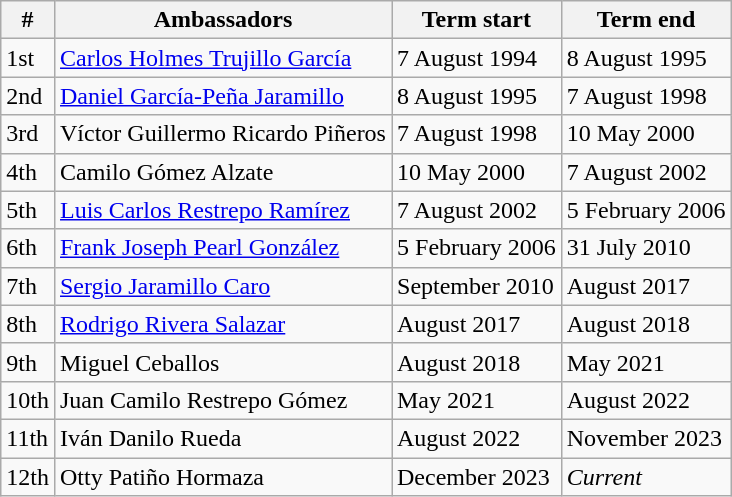<table class=wikitable>
<tr>
<th>#</th>
<th>Ambassadors</th>
<th>Term start</th>
<th>Term end</th>
</tr>
<tr>
<td>1st</td>
<td><a href='#'>Carlos Holmes Trujillo García</a></td>
<td>7 August 1994</td>
<td>8 August 1995</td>
</tr>
<tr>
<td>2nd</td>
<td><a href='#'>Daniel García-Peña Jaramillo</a></td>
<td>8 August 1995</td>
<td>7 August 1998</td>
</tr>
<tr>
<td>3rd</td>
<td>Víctor Guillermo Ricardo Piñeros</td>
<td>7 August 1998</td>
<td>10 May 2000</td>
</tr>
<tr>
<td>4th</td>
<td>Camilo Gómez Alzate</td>
<td>10 May 2000</td>
<td>7 August 2002</td>
</tr>
<tr>
<td>5th</td>
<td><a href='#'>Luis Carlos Restrepo Ramírez</a></td>
<td>7 August 2002</td>
<td>5 February 2006</td>
</tr>
<tr>
<td>6th</td>
<td><a href='#'>Frank Joseph Pearl González</a></td>
<td>5 February 2006</td>
<td>31 July 2010</td>
</tr>
<tr>
<td>7th</td>
<td><a href='#'>Sergio Jaramillo Caro</a></td>
<td>September 2010</td>
<td>August 2017</td>
</tr>
<tr>
<td>8th</td>
<td><a href='#'>Rodrigo Rivera Salazar</a></td>
<td>August 2017</td>
<td>August 2018</td>
</tr>
<tr>
<td>9th</td>
<td>Miguel Ceballos</td>
<td>August 2018</td>
<td>May 2021</td>
</tr>
<tr>
<td>10th</td>
<td>Juan Camilo Restrepo Gómez</td>
<td>May 2021</td>
<td>August 2022</td>
</tr>
<tr>
<td>11th</td>
<td>Iván Danilo Rueda</td>
<td>August 2022</td>
<td>November 2023</td>
</tr>
<tr>
<td>12th</td>
<td>Otty Patiño Hormaza</td>
<td>December 2023</td>
<td><em>Current</em></td>
</tr>
</table>
